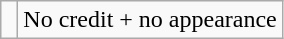<table class="wikitable">
<tr>
<td> </td>
<td>No credit + no appearance</td>
</tr>
</table>
